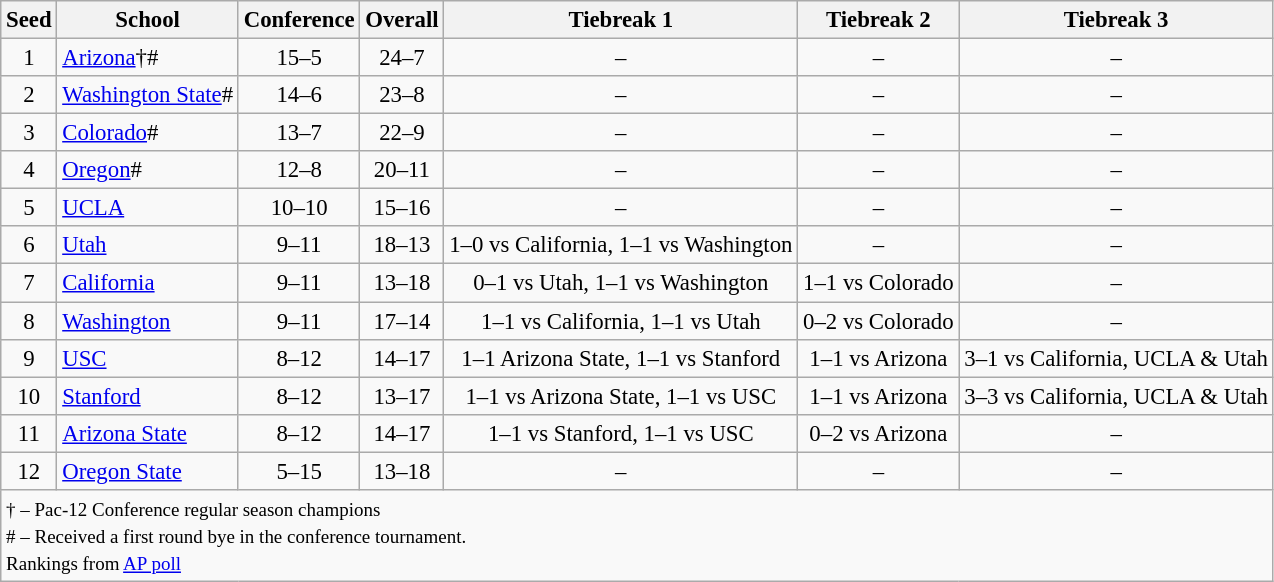<table class="wikitable" style="white-space:nowrap; font-size:95%; text-align:center">
<tr>
<th>Seed</th>
<th>School</th>
<th>Conference</th>
<th>Overall</th>
<th>Tiebreak 1</th>
<th>Tiebreak 2</th>
<th>Tiebreak 3</th>
</tr>
<tr>
<td>1</td>
<td align=left><a href='#'>Arizona</a>†#</td>
<td>15–5</td>
<td>24–7</td>
<td>–</td>
<td>–</td>
<td>–</td>
</tr>
<tr>
<td>2</td>
<td align=left><a href='#'>Washington State</a>#</td>
<td>14–6</td>
<td>23–8</td>
<td>–</td>
<td>–</td>
<td>–</td>
</tr>
<tr>
<td>3</td>
<td align=left><a href='#'>Colorado</a>#</td>
<td>13–7</td>
<td>22–9</td>
<td>–</td>
<td>–</td>
<td>–</td>
</tr>
<tr>
<td>4</td>
<td align=left><a href='#'>Oregon</a>#</td>
<td>12–8</td>
<td>20–11</td>
<td>–</td>
<td>–</td>
<td>–</td>
</tr>
<tr>
<td>5</td>
<td align=left><a href='#'>UCLA</a></td>
<td>10–10</td>
<td>15–16</td>
<td>–</td>
<td>–</td>
<td>–</td>
</tr>
<tr>
<td>6</td>
<td align=left><a href='#'>Utah</a></td>
<td>9–11</td>
<td>18–13</td>
<td>1–0 vs California, 1–1 vs Washington</td>
<td>–</td>
<td>–</td>
</tr>
<tr>
<td>7</td>
<td align=left><a href='#'>California</a></td>
<td>9–11</td>
<td>13–18</td>
<td>0–1 vs Utah, 1–1 vs Washington</td>
<td>1–1 vs Colorado</td>
<td>–</td>
</tr>
<tr>
<td>8</td>
<td align=left><a href='#'>Washington</a></td>
<td>9–11</td>
<td>17–14</td>
<td>1–1 vs California, 1–1 vs Utah</td>
<td>0–2 vs Colorado</td>
<td>–</td>
</tr>
<tr>
<td>9</td>
<td align=left><a href='#'>USC</a></td>
<td>8–12</td>
<td>14–17</td>
<td>1–1 Arizona State, 1–1 vs Stanford</td>
<td>1–1 vs Arizona</td>
<td>3–1 vs California, UCLA & Utah</td>
</tr>
<tr>
<td>10</td>
<td align=left><a href='#'>Stanford</a></td>
<td>8–12</td>
<td>13–17</td>
<td>1–1 vs Arizona State, 1–1 vs USC</td>
<td>1–1 vs Arizona</td>
<td>3–3 vs California, UCLA & Utah</td>
</tr>
<tr>
<td>11</td>
<td align=left><a href='#'>Arizona State</a></td>
<td>8–12</td>
<td>14–17</td>
<td>1–1 vs Stanford, 1–1 vs USC</td>
<td>0–2 vs Arizona</td>
<td>–</td>
</tr>
<tr>
<td>12</td>
<td align=left><a href='#'>Oregon State</a></td>
<td>5–15</td>
<td>13–18</td>
<td>–</td>
<td>–</td>
<td>–</td>
</tr>
<tr>
<td colspan="7" align="left"><small>† – Pac-12 Conference regular season champions<br># – Received a first round bye in the conference tournament.<br>Rankings from <a href='#'>AP poll</a><br></small></td>
</tr>
</table>
